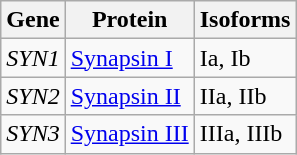<table class="wikitable" border="1">
<tr>
<th>Gene</th>
<th>Protein</th>
<th>Isoforms</th>
</tr>
<tr>
<td><em>SYN1</em></td>
<td><a href='#'>Synapsin I</a></td>
<td>Ia, Ib</td>
</tr>
<tr>
<td><em>SYN2</em></td>
<td><a href='#'>Synapsin II</a></td>
<td>IIa, IIb</td>
</tr>
<tr>
<td><em>SYN3</em></td>
<td><a href='#'>Synapsin III</a></td>
<td>IIIa, IIIb</td>
</tr>
</table>
